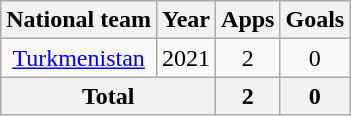<table class="wikitable" style="text-align:center">
<tr>
<th>National team</th>
<th>Year</th>
<th>Apps</th>
<th>Goals</th>
</tr>
<tr>
<td rowspan="1"><a href='#'>Turkmenistan</a></td>
<td>2021</td>
<td>2</td>
<td>0</td>
</tr>
<tr>
<th colspan=2>Total</th>
<th>2</th>
<th>0</th>
</tr>
</table>
